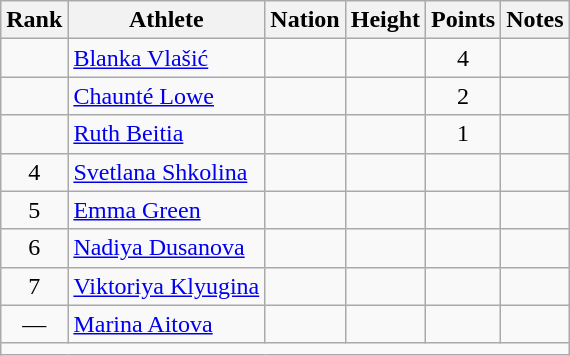<table class="wikitable sortable" style="text-align:center;">
<tr>
<th scope="col" style="width: 10px;">Rank</th>
<th scope="col">Athlete</th>
<th scope="col">Nation</th>
<th scope="col">Height</th>
<th scope="col">Points</th>
<th scope="col">Notes</th>
</tr>
<tr>
<td></td>
<td align=left><a href='#'>Blanka Vlašić</a></td>
<td align=left></td>
<td></td>
<td>4</td>
<td></td>
</tr>
<tr>
<td></td>
<td align=left><a href='#'>Chaunté Lowe</a></td>
<td align=left></td>
<td></td>
<td>2</td>
<td></td>
</tr>
<tr>
<td></td>
<td align=left><a href='#'>Ruth Beitia</a></td>
<td align=left></td>
<td></td>
<td>1</td>
<td></td>
</tr>
<tr>
<td>4</td>
<td align=left><a href='#'>Svetlana Shkolina</a></td>
<td align=left></td>
<td></td>
<td></td>
<td></td>
</tr>
<tr>
<td>5</td>
<td align=left><a href='#'>Emma Green</a></td>
<td align=left></td>
<td></td>
<td></td>
<td></td>
</tr>
<tr>
<td>6</td>
<td align=left><a href='#'>Nadiya Dusanova</a></td>
<td align=left></td>
<td></td>
<td></td>
<td></td>
</tr>
<tr>
<td>7</td>
<td align=left><a href='#'>Viktoriya Klyugina</a></td>
<td align=left></td>
<td></td>
<td></td>
<td></td>
</tr>
<tr>
<td>—</td>
<td align=left><a href='#'>Marina Aitova</a></td>
<td align=left></td>
<td></td>
<td></td>
<td></td>
</tr>
<tr class="sortbottom">
<td colspan=6></td>
</tr>
</table>
